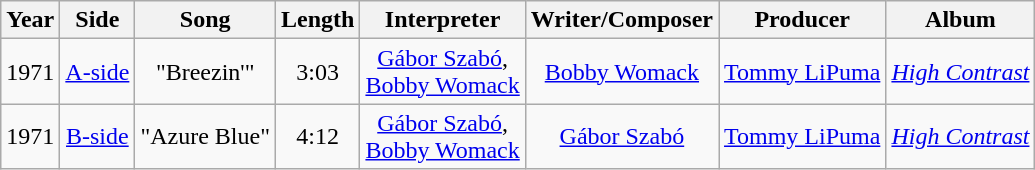<table class="wikitable">
<tr>
<th>Year</th>
<th>Side</th>
<th>Song</th>
<th>Length</th>
<th>Interpreter</th>
<th>Writer/Composer</th>
<th>Producer</th>
<th>Album</th>
</tr>
<tr>
<td style="text-align:center;">1971</td>
<td style="text-align:center;"><a href='#'>A-side</a></td>
<td style="text-align:center;">"Breezin'"</td>
<td style="text-align:center;">3:03<br></td>
<td style="text-align:center;"><a href='#'>Gábor Szabó</a>,<br> <a href='#'>Bobby Womack</a></td>
<td style="text-align:center;"><a href='#'>Bobby Womack</a></td>
<td style="text-align:center;"><a href='#'>Tommy LiPuma</a></td>
<td style="text-align:center;"><em><a href='#'>High Contrast</a></em></td>
</tr>
<tr>
<td style="text-align:center;">1971</td>
<td style="text-align:center;"><a href='#'>B-side</a></td>
<td style="text-align:center;">"Azure Blue"</td>
<td style="text-align:center;">4:12</td>
<td style="text-align:center;"><a href='#'>Gábor Szabó</a>,<br> <a href='#'>Bobby Womack</a></td>
<td style="text-align:center;"><a href='#'>Gábor Szabó</a></td>
<td style="text-align:center;"><a href='#'>Tommy LiPuma</a></td>
<td style="text-align:center;"><em><a href='#'>High Contrast</a></em></td>
</tr>
</table>
